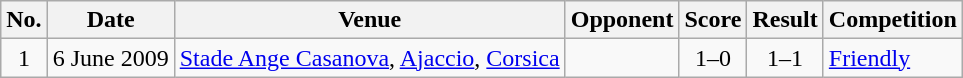<table class="wikitable sortable">
<tr>
<th scope="col">No.</th>
<th scope="col">Date</th>
<th scope="col">Venue</th>
<th scope="col">Opponent</th>
<th scope="col">Score</th>
<th scope="col">Result</th>
<th scope="col">Competition</th>
</tr>
<tr>
<td align="center">1</td>
<td>6 June 2009</td>
<td><a href='#'>Stade Ange Casanova</a>, <a href='#'>Ajaccio</a>, <a href='#'>Corsica</a></td>
<td></td>
<td align="center">1–0</td>
<td align="center">1–1</td>
<td><a href='#'>Friendly</a></td>
</tr>
</table>
